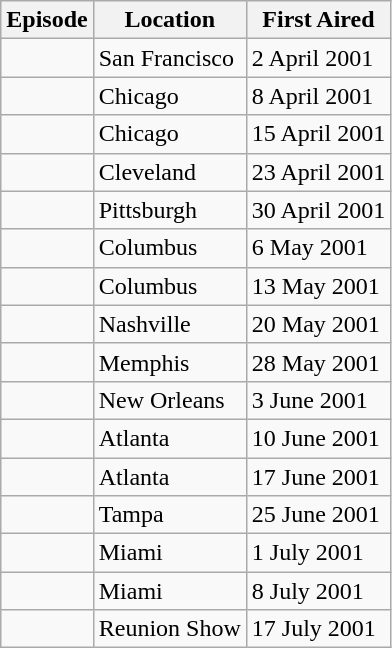<table class="wikitable">
<tr>
<th>Episode</th>
<th>Location</th>
<th>First Aired</th>
</tr>
<tr>
<td></td>
<td>San Francisco</td>
<td>2 April 2001</td>
</tr>
<tr>
<td></td>
<td>Chicago</td>
<td>8 April 2001</td>
</tr>
<tr>
<td></td>
<td>Chicago</td>
<td>15 April 2001</td>
</tr>
<tr>
<td></td>
<td>Cleveland</td>
<td>23 April 2001</td>
</tr>
<tr>
<td></td>
<td>Pittsburgh</td>
<td>30 April 2001</td>
</tr>
<tr>
<td></td>
<td>Columbus</td>
<td>6 May 2001</td>
</tr>
<tr>
<td></td>
<td>Columbus</td>
<td>13 May 2001</td>
</tr>
<tr>
<td></td>
<td>Nashville</td>
<td>20 May 2001</td>
</tr>
<tr>
<td></td>
<td>Memphis</td>
<td>28 May 2001</td>
</tr>
<tr>
<td></td>
<td>New Orleans</td>
<td>3 June 2001</td>
</tr>
<tr>
<td></td>
<td>Atlanta</td>
<td>10 June 2001</td>
</tr>
<tr>
<td></td>
<td>Atlanta</td>
<td>17 June 2001</td>
</tr>
<tr>
<td></td>
<td>Tampa</td>
<td>25 June 2001</td>
</tr>
<tr>
<td></td>
<td>Miami</td>
<td>1 July 2001</td>
</tr>
<tr>
<td></td>
<td>Miami</td>
<td>8 July 2001</td>
</tr>
<tr>
<td></td>
<td>Reunion Show</td>
<td>17 July 2001</td>
</tr>
</table>
